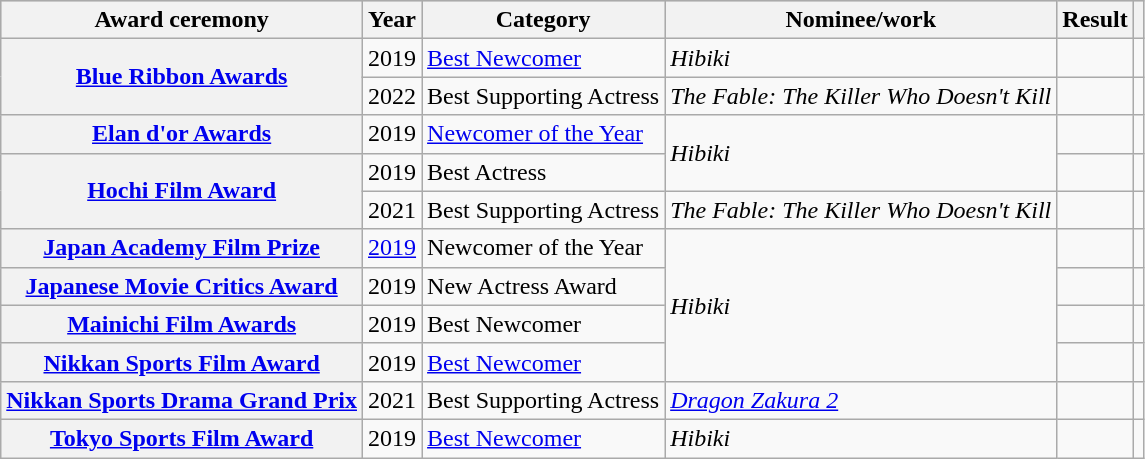<table class="wikitable sortable plainrowheaders">
<tr style="background:#ccc; text-align:center;">
<th scope="col">Award ceremony</th>
<th scope="col">Year</th>
<th scope="col">Category</th>
<th scope="col">Nominee/work</th>
<th scope="col">Result</th>
<th scope="col" class="unsortable"></th>
</tr>
<tr>
<th scope="row" rowspan="2"><a href='#'>Blue Ribbon Awards</a></th>
<td>2019</td>
<td><a href='#'>Best Newcomer</a></td>
<td rowspan="1"><em>Hibiki</em></td>
<td></td>
<td></td>
</tr>
<tr>
<td>2022</td>
<td>Best Supporting Actress</td>
<td><em>The Fable: The Killer Who Doesn't Kill</em></td>
<td></td>
<td></td>
</tr>
<tr>
<th scope="row"><a href='#'>Elan d'or Awards</a></th>
<td>2019</td>
<td><a href='#'>Newcomer of the Year</a></td>
<td rowspan="2"><em>Hibiki</em></td>
<td></td>
<td></td>
</tr>
<tr>
<th scope="row" rowspan="2"><a href='#'>Hochi Film Award</a></th>
<td>2019</td>
<td>Best Actress</td>
<td></td>
<td></td>
</tr>
<tr>
<td>2021</td>
<td>Best Supporting Actress</td>
<td><em>The Fable: The Killer Who Doesn't Kill</em></td>
<td></td>
<td></td>
</tr>
<tr>
<th scope="row"><a href='#'>Japan Academy Film Prize</a></th>
<td><a href='#'>2019</a></td>
<td>Newcomer of the Year</td>
<td rowspan="4"><em>Hibiki</em></td>
<td></td>
<td></td>
</tr>
<tr>
<th scope="row"><a href='#'>Japanese Movie Critics Award</a></th>
<td>2019</td>
<td>New Actress Award</td>
<td></td>
<td></td>
</tr>
<tr>
<th scope="row"><a href='#'>Mainichi Film Awards</a></th>
<td>2019</td>
<td>Best Newcomer</td>
<td></td>
<td></td>
</tr>
<tr>
<th scope="row"><a href='#'>Nikkan Sports Film Award</a></th>
<td>2019</td>
<td><a href='#'>Best Newcomer</a></td>
<td></td>
<td></td>
</tr>
<tr>
<th scope="row"><a href='#'>Nikkan Sports Drama Grand Prix</a></th>
<td>2021</td>
<td>Best Supporting Actress</td>
<td><a href='#'><em>Dragon Zakura 2</em></a></td>
<td></td>
<td></td>
</tr>
<tr>
<th scope="row"><a href='#'>Tokyo Sports Film Award</a></th>
<td>2019</td>
<td><a href='#'>Best Newcomer</a></td>
<td><em>Hibiki</em></td>
<td></td>
<td></td>
</tr>
</table>
